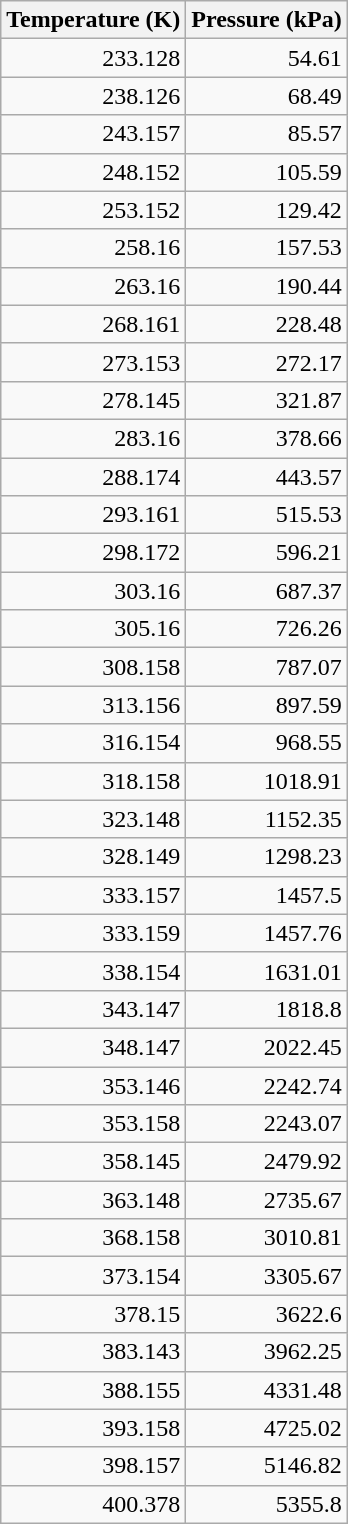<table class="wikitable" style=text-align:right>
<tr>
<th>Temperature (K)</th>
<th>Pressure (kPa)</th>
</tr>
<tr>
<td>233.128</td>
<td>54.61</td>
</tr>
<tr>
<td>238.126</td>
<td>68.49</td>
</tr>
<tr>
<td>243.157</td>
<td>85.57</td>
</tr>
<tr>
<td>248.152</td>
<td>105.59</td>
</tr>
<tr>
<td>253.152</td>
<td>129.42</td>
</tr>
<tr>
<td>258.16</td>
<td>157.53</td>
</tr>
<tr>
<td>263.16</td>
<td>190.44</td>
</tr>
<tr>
<td>268.161</td>
<td>228.48</td>
</tr>
<tr>
<td>273.153</td>
<td>272.17</td>
</tr>
<tr>
<td>278.145</td>
<td>321.87</td>
</tr>
<tr>
<td>283.16</td>
<td>378.66</td>
</tr>
<tr>
<td>288.174</td>
<td>443.57</td>
</tr>
<tr>
<td>293.161</td>
<td>515.53</td>
</tr>
<tr>
<td>298.172</td>
<td>596.21</td>
</tr>
<tr>
<td>303.16</td>
<td>687.37</td>
</tr>
<tr>
<td>305.16</td>
<td>726.26</td>
</tr>
<tr>
<td>308.158</td>
<td>787.07</td>
</tr>
<tr>
<td>313.156</td>
<td>897.59</td>
</tr>
<tr>
<td>316.154</td>
<td>968.55</td>
</tr>
<tr>
<td>318.158</td>
<td>1018.91</td>
</tr>
<tr>
<td>323.148</td>
<td>1152.35</td>
</tr>
<tr>
<td>328.149</td>
<td>1298.23</td>
</tr>
<tr>
<td>333.157</td>
<td>1457.5</td>
</tr>
<tr>
<td>333.159</td>
<td>1457.76</td>
</tr>
<tr>
<td>338.154</td>
<td>1631.01</td>
</tr>
<tr>
<td>343.147</td>
<td>1818.8</td>
</tr>
<tr>
<td>348.147</td>
<td>2022.45</td>
</tr>
<tr>
<td>353.146</td>
<td>2242.74</td>
</tr>
<tr>
<td>353.158</td>
<td>2243.07</td>
</tr>
<tr>
<td>358.145</td>
<td>2479.92</td>
</tr>
<tr>
<td>363.148</td>
<td>2735.67</td>
</tr>
<tr>
<td>368.158</td>
<td>3010.81</td>
</tr>
<tr>
<td>373.154</td>
<td>3305.67</td>
</tr>
<tr>
<td>378.15</td>
<td>3622.6</td>
</tr>
<tr>
<td>383.143</td>
<td>3962.25</td>
</tr>
<tr>
<td>388.155</td>
<td>4331.48</td>
</tr>
<tr>
<td>393.158</td>
<td>4725.02</td>
</tr>
<tr>
<td>398.157</td>
<td>5146.82</td>
</tr>
<tr>
<td>400.378</td>
<td>5355.8</td>
</tr>
</table>
